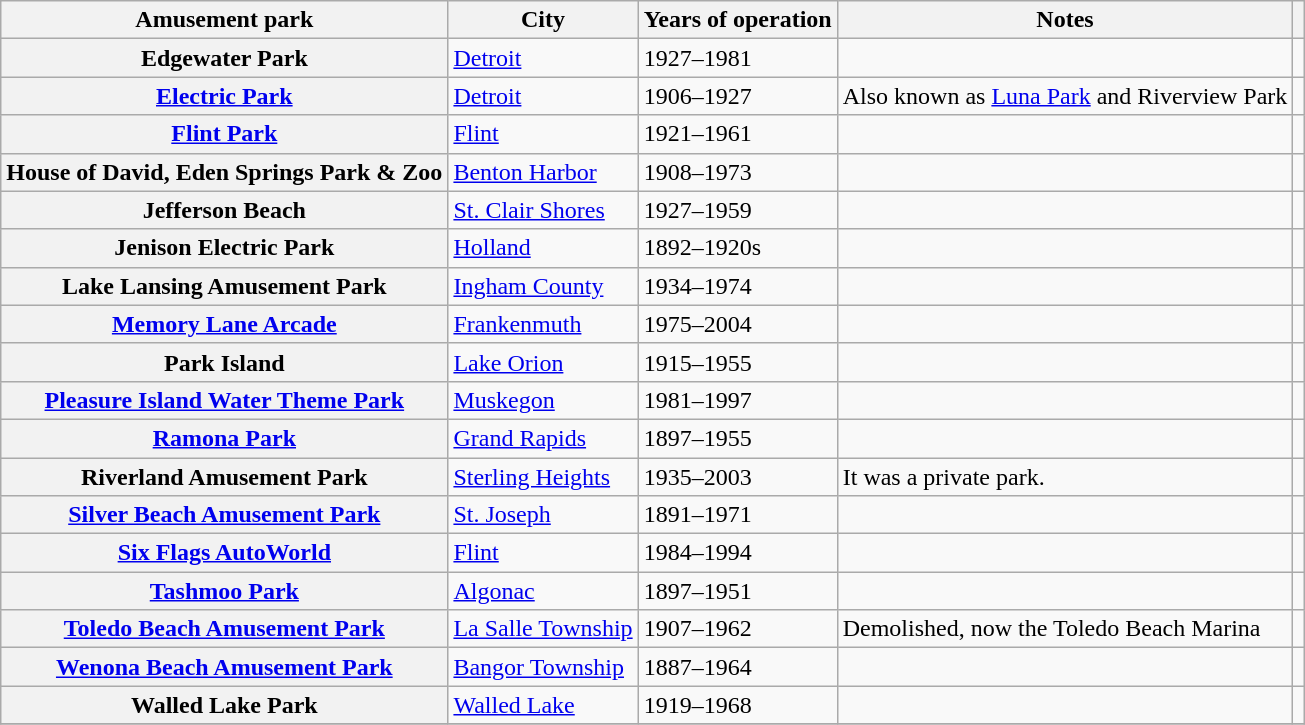<table class="wikitable plainrowheaders sortable">
<tr>
<th scope="col">Amusement park</th>
<th scope="col">City</th>
<th scope="col">Years of operation</th>
<th scope="col" class="unsortable">Notes</th>
<th scope="col" class="unsortable"></th>
</tr>
<tr>
<th scope="row">Edgewater Park</th>
<td><a href='#'>Detroit</a></td>
<td>1927–1981</td>
<td></td>
<td style="text-align:center;"></td>
</tr>
<tr>
<th scope="row"><a href='#'>Electric Park</a></th>
<td><a href='#'>Detroit</a></td>
<td>1906–1927</td>
<td>Also known as <a href='#'>Luna Park</a> and Riverview Park</td>
<td style="text-align:center;"></td>
</tr>
<tr>
<th scope="row"><a href='#'>Flint Park</a></th>
<td><a href='#'>Flint</a></td>
<td>1921–1961</td>
<td></td>
<td style="text-align:center;"></td>
</tr>
<tr>
<th scope="row">House of David, Eden Springs Park & Zoo</th>
<td><a href='#'>Benton Harbor</a></td>
<td>1908–1973</td>
<td></td>
<td style="text-align:center;"></td>
</tr>
<tr>
<th scope="row">Jefferson Beach</th>
<td><a href='#'>St. Clair Shores</a></td>
<td>1927–1959</td>
<td></td>
<td style="text-align:center;"></td>
</tr>
<tr>
<th scope="row">Jenison Electric Park</th>
<td><a href='#'>Holland</a></td>
<td>1892–1920s</td>
<td></td>
<td style="text-align:center;"></td>
</tr>
<tr>
<th scope="row">Lake Lansing Amusement Park</th>
<td><a href='#'>Ingham County</a></td>
<td>1934–1974</td>
<td></td>
<td style="text-align:center;"></td>
</tr>
<tr>
<th scope="row"><a href='#'>Memory Lane Arcade</a></th>
<td><a href='#'>Frankenmuth</a></td>
<td>1975–2004</td>
<td></td>
<td style="text-align:center;"></td>
</tr>
<tr>
<th scope="row">Park Island</th>
<td><a href='#'>Lake Orion</a></td>
<td>1915–1955</td>
<td></td>
<td style="text-align:center;"></td>
</tr>
<tr>
<th scope="row"><a href='#'>Pleasure Island Water Theme Park</a></th>
<td><a href='#'>Muskegon</a></td>
<td>1981–1997</td>
<td></td>
<td style="text-align:center;"></td>
</tr>
<tr>
<th scope="row"><a href='#'>Ramona Park</a></th>
<td><a href='#'>Grand Rapids</a></td>
<td>1897–1955</td>
<td></td>
<td style="text-align:center;"></td>
</tr>
<tr>
<th scope="row">Riverland Amusement Park</th>
<td><a href='#'>Sterling Heights</a></td>
<td>1935–2003</td>
<td>It was a private park.</td>
<td style="text-align:center;"></td>
</tr>
<tr>
<th scope="row"><a href='#'>Silver Beach Amusement Park</a></th>
<td><a href='#'>St. Joseph</a></td>
<td>1891–1971</td>
<td></td>
<td style="text-align:center;"></td>
</tr>
<tr>
<th scope="row"><a href='#'>Six Flags AutoWorld</a></th>
<td><a href='#'>Flint</a></td>
<td>1984–1994</td>
<td></td>
<td style="text-align:center;"></td>
</tr>
<tr>
<th scope="row"><a href='#'>Tashmoo Park</a></th>
<td><a href='#'>Algonac</a></td>
<td>1897–1951</td>
<td></td>
<td style="text-align:center;"></td>
</tr>
<tr>
<th scope="row"><a href='#'>Toledo Beach Amusement Park</a></th>
<td><a href='#'>La Salle Township</a></td>
<td>1907–1962</td>
<td>Demolished, now the Toledo Beach Marina</td>
<td style="text-align:center;"></td>
</tr>
<tr>
<th scope="row"><a href='#'>Wenona Beach Amusement Park</a></th>
<td><a href='#'>Bangor Township</a></td>
<td>1887–1964</td>
<td></td>
<td style="text-align:center;"></td>
</tr>
<tr>
<th scope="row">Walled Lake Park</th>
<td><a href='#'>Walled Lake</a></td>
<td>1919–1968</td>
<td></td>
<td style="text-align:center;"></td>
</tr>
<tr>
</tr>
</table>
